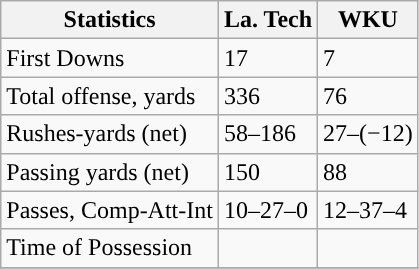<table class="wikitable">
<tr>
<th>Statistics</th>
<th>La. Tech</th>
<th>WKU</th>
</tr>
<tr>
<td>First Downs</td>
<td>17</td>
<td>7</td>
</tr>
<tr>
<td>Total offense, yards</td>
<td>336</td>
<td>76</td>
</tr>
<tr>
<td>Rushes-yards (net)</td>
<td>58–186</td>
<td>27–(−12)</td>
</tr>
<tr>
<td>Passing yards (net)</td>
<td>150</td>
<td>88</td>
</tr>
<tr>
<td>Passes, Comp-Att-Int</td>
<td>10–27–0</td>
<td>12–37–4</td>
</tr>
<tr>
<td>Time of Possession</td>
<td></td>
<td></td>
</tr>
<tr>
</tr>
</table>
